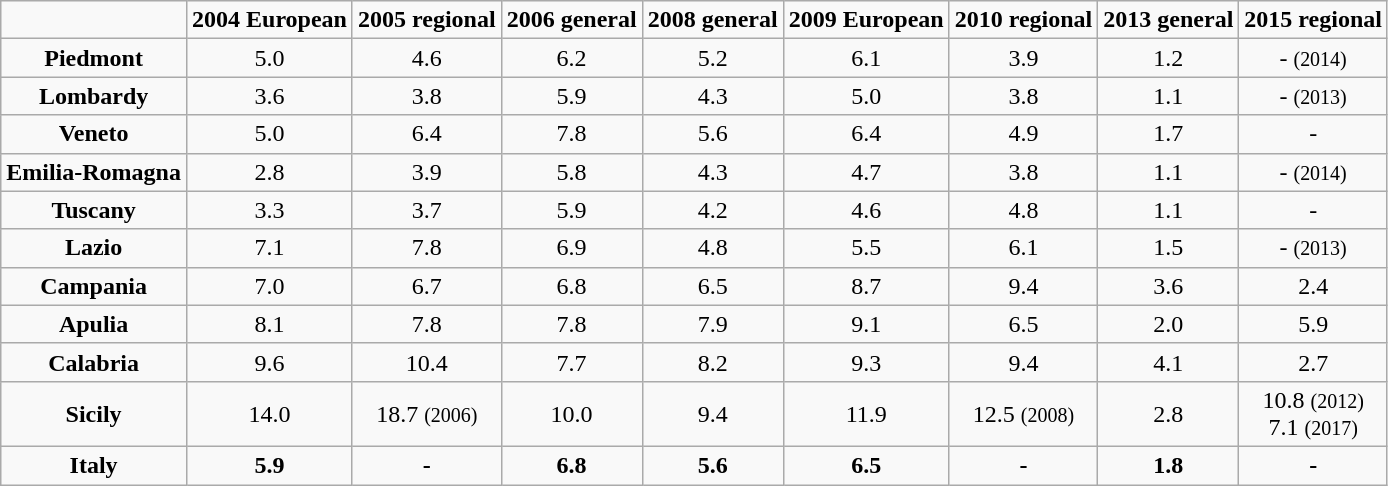<table class="wikitable" style="text-align:center">
<tr>
<td></td>
<td><strong>2004 European</strong></td>
<td><strong>2005 regional</strong></td>
<td><strong>2006 general</strong></td>
<td><strong>2008 general</strong></td>
<td><strong>2009 European</strong></td>
<td><strong>2010 regional</strong></td>
<td><strong>2013 general</strong></td>
<td><strong>2015 regional</strong></td>
</tr>
<tr>
<td><strong>Piedmont</strong></td>
<td>5.0</td>
<td>4.6</td>
<td>6.2</td>
<td>5.2</td>
<td>6.1</td>
<td>3.9</td>
<td>1.2</td>
<td>- <small>(2014)</small></td>
</tr>
<tr>
<td><strong>Lombardy</strong></td>
<td>3.6</td>
<td>3.8</td>
<td>5.9</td>
<td>4.3</td>
<td>5.0</td>
<td>3.8</td>
<td>1.1</td>
<td>- <small>(2013)</small></td>
</tr>
<tr>
<td><strong>Veneto</strong></td>
<td>5.0</td>
<td>6.4</td>
<td>7.8</td>
<td>5.6</td>
<td>6.4</td>
<td>4.9</td>
<td>1.7</td>
<td>-</td>
</tr>
<tr>
<td><strong>Emilia-Romagna</strong></td>
<td>2.8</td>
<td>3.9</td>
<td>5.8</td>
<td>4.3</td>
<td>4.7</td>
<td>3.8</td>
<td>1.1</td>
<td>- <small>(2014)</small></td>
</tr>
<tr>
<td><strong>Tuscany</strong></td>
<td>3.3</td>
<td>3.7</td>
<td>5.9</td>
<td>4.2</td>
<td>4.6</td>
<td>4.8</td>
<td>1.1</td>
<td>-</td>
</tr>
<tr>
<td><strong>Lazio</strong></td>
<td>7.1</td>
<td>7.8</td>
<td>6.9</td>
<td>4.8</td>
<td>5.5</td>
<td>6.1</td>
<td>1.5</td>
<td>- <small>(2013)</small></td>
</tr>
<tr>
<td><strong>Campania</strong></td>
<td>7.0</td>
<td>6.7</td>
<td>6.8</td>
<td>6.5</td>
<td>8.7</td>
<td>9.4</td>
<td>3.6</td>
<td>2.4</td>
</tr>
<tr>
<td><strong>Apulia</strong></td>
<td>8.1</td>
<td>7.8</td>
<td>7.8</td>
<td>7.9</td>
<td>9.1</td>
<td>6.5</td>
<td>2.0</td>
<td>5.9</td>
</tr>
<tr>
<td><strong>Calabria</strong></td>
<td>9.6</td>
<td>10.4</td>
<td>7.7</td>
<td>8.2</td>
<td>9.3</td>
<td>9.4</td>
<td>4.1</td>
<td>2.7</td>
</tr>
<tr>
<td><strong>Sicily</strong></td>
<td>14.0</td>
<td>18.7 <small>(2006)</small></td>
<td>10.0</td>
<td>9.4</td>
<td>11.9</td>
<td>12.5 <small>(2008)</small></td>
<td>2.8</td>
<td>10.8 <small>(2012)</small><br> 7.1 <small>(2017)</small></td>
</tr>
<tr>
<td><strong>Italy</strong></td>
<td><strong>5.9</strong></td>
<td><strong>-</strong></td>
<td><strong>6.8</strong></td>
<td><strong>5.6</strong></td>
<td><strong>6.5</strong></td>
<td><strong>-</strong></td>
<td><strong>1.8</strong></td>
<td><strong>-</strong></td>
</tr>
</table>
